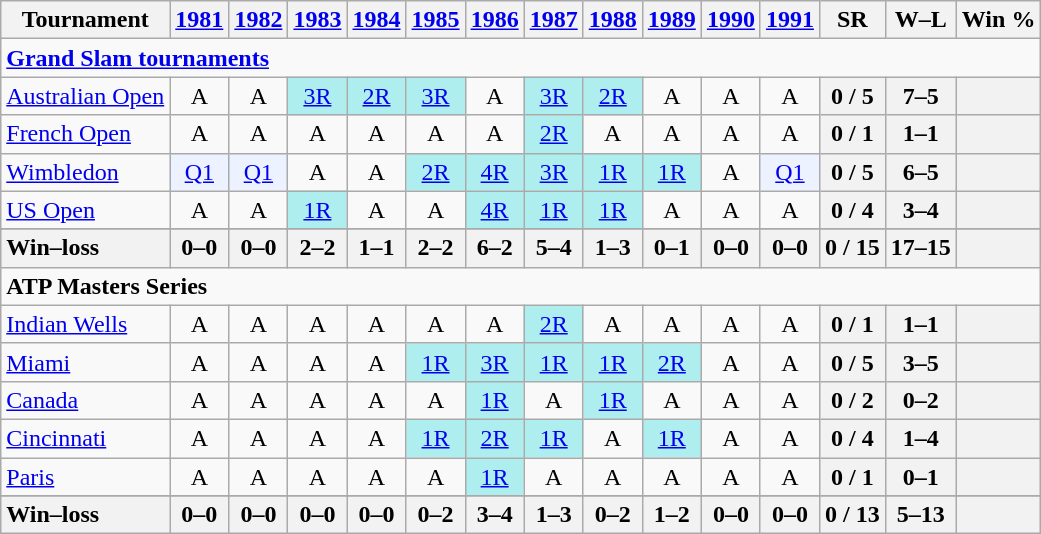<table class=wikitable style=text-align:center>
<tr>
<th>Tournament</th>
<th><a href='#'>1981</a></th>
<th><a href='#'>1982</a></th>
<th><a href='#'>1983</a></th>
<th><a href='#'>1984</a></th>
<th><a href='#'>1985</a></th>
<th><a href='#'>1986</a></th>
<th><a href='#'>1987</a></th>
<th><a href='#'>1988</a></th>
<th><a href='#'>1989</a></th>
<th><a href='#'>1990</a></th>
<th><a href='#'>1991</a></th>
<th>SR</th>
<th>W–L</th>
<th>Win %</th>
</tr>
<tr>
<td colspan=25 style=text-align:left><a href='#'><strong>Grand Slam tournaments</strong></a></td>
</tr>
<tr>
<td align=left><a href='#'>Australian Open</a></td>
<td>A</td>
<td>A</td>
<td style=background:#afeeee><a href='#'>3R</a></td>
<td style=background:#afeeee><a href='#'>2R</a></td>
<td style=background:#afeeee><a href='#'>3R</a></td>
<td>A</td>
<td style=background:#afeeee><a href='#'>3R</a></td>
<td style=background:#afeeee><a href='#'>2R</a></td>
<td>A</td>
<td>A</td>
<td>A</td>
<th>0 / 5</th>
<th>7–5</th>
<th></th>
</tr>
<tr>
<td align=left><a href='#'>French Open</a></td>
<td>A</td>
<td>A</td>
<td>A</td>
<td>A</td>
<td>A</td>
<td>A</td>
<td style=background:#afeeee><a href='#'>2R</a></td>
<td>A</td>
<td>A</td>
<td>A</td>
<td>A</td>
<th>0 / 1</th>
<th>1–1</th>
<th></th>
</tr>
<tr>
<td align=left><a href='#'>Wimbledon</a></td>
<td style=background:#ecf2ff><a href='#'>Q1</a></td>
<td style=background:#ecf2ff><a href='#'>Q1</a></td>
<td>A</td>
<td>A</td>
<td style=background:#afeeee><a href='#'>2R</a></td>
<td style=background:#afeeee><a href='#'>4R</a></td>
<td style=background:#afeeee><a href='#'>3R</a></td>
<td style=background:#afeeee><a href='#'>1R</a></td>
<td style=background:#afeeee><a href='#'>1R</a></td>
<td>A</td>
<td style=background:#ecf2ff><a href='#'>Q1</a></td>
<th>0 / 5</th>
<th>6–5</th>
<th></th>
</tr>
<tr>
<td align=left><a href='#'>US Open</a></td>
<td>A</td>
<td>A</td>
<td style=background:#afeeee><a href='#'>1R</a></td>
<td>A</td>
<td>A</td>
<td style=background:#afeeee><a href='#'>4R</a></td>
<td style=background:#afeeee><a href='#'>1R</a></td>
<td style=background:#afeeee><a href='#'>1R</a></td>
<td>A</td>
<td>A</td>
<td>A</td>
<th>0 / 4</th>
<th>3–4</th>
<th></th>
</tr>
<tr>
</tr>
<tr style=font-weight:bold;background:#efefef>
<th style=text-align:left>Win–loss</th>
<th>0–0</th>
<th>0–0</th>
<th>2–2</th>
<th>1–1</th>
<th>2–2</th>
<th>6–2</th>
<th>5–4</th>
<th>1–3</th>
<th>0–1</th>
<th>0–0</th>
<th>0–0</th>
<th>0 / 15</th>
<th>17–15</th>
<th></th>
</tr>
<tr>
<td colspan=23 align=left><strong>ATP Masters Series</strong></td>
</tr>
<tr>
<td align=left><a href='#'>Indian Wells</a></td>
<td>A</td>
<td>A</td>
<td>A</td>
<td>A</td>
<td>A</td>
<td>A</td>
<td bgcolor=afeeee><a href='#'>2R</a></td>
<td>A</td>
<td>A</td>
<td>A</td>
<td>A</td>
<th>0 / 1</th>
<th>1–1</th>
<th></th>
</tr>
<tr>
<td align=left><a href='#'>Miami</a></td>
<td>A</td>
<td>A</td>
<td>A</td>
<td>A</td>
<td bgcolor=afeeee><a href='#'>1R</a></td>
<td bgcolor=afeeee><a href='#'>3R</a></td>
<td bgcolor=afeeee><a href='#'>1R</a></td>
<td bgcolor=afeeee><a href='#'>1R</a></td>
<td bgcolor=afeeee><a href='#'>2R</a></td>
<td>A</td>
<td>A</td>
<th>0 / 5</th>
<th>3–5</th>
<th></th>
</tr>
<tr>
<td align=left><a href='#'>Canada</a></td>
<td>A</td>
<td>A</td>
<td>A</td>
<td>A</td>
<td>A</td>
<td bgcolor=afeeee><a href='#'>1R</a></td>
<td>A</td>
<td bgcolor=afeeee><a href='#'>1R</a></td>
<td>A</td>
<td>A</td>
<td>A</td>
<th>0 / 2</th>
<th>0–2</th>
<th></th>
</tr>
<tr>
<td align=left><a href='#'>Cincinnati</a></td>
<td>A</td>
<td>A</td>
<td>A</td>
<td>A</td>
<td bgcolor=afeeee><a href='#'>1R</a></td>
<td bgcolor=afeeee><a href='#'>2R</a></td>
<td bgcolor=afeeee><a href='#'>1R</a></td>
<td>A</td>
<td bgcolor=afeeee><a href='#'>1R</a></td>
<td>A</td>
<td>A</td>
<th>0 / 4</th>
<th>1–4</th>
<th></th>
</tr>
<tr>
<td align=left><a href='#'>Paris</a></td>
<td>A</td>
<td>A</td>
<td>A</td>
<td>A</td>
<td>A</td>
<td bgcolor=afeeee><a href='#'>1R</a></td>
<td>A</td>
<td>A</td>
<td>A</td>
<td>A</td>
<td>A</td>
<th>0 / 1</th>
<th>0–1</th>
<th></th>
</tr>
<tr>
</tr>
<tr style=font-weight:bold;background:#efefef>
<th style=text-align:left>Win–loss</th>
<th>0–0</th>
<th>0–0</th>
<th>0–0</th>
<th>0–0</th>
<th>0–2</th>
<th>3–4</th>
<th>1–3</th>
<th>0–2</th>
<th>1–2</th>
<th>0–0</th>
<th>0–0</th>
<th>0 / 13</th>
<th>5–13</th>
<th></th>
</tr>
</table>
